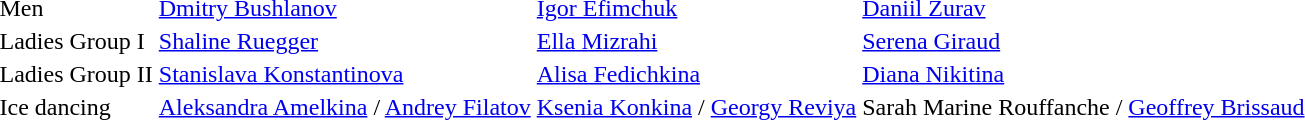<table>
<tr>
<td>Men</td>
<td> <a href='#'>Dmitry Bushlanov</a></td>
<td> <a href='#'>Igor Efimchuk</a></td>
<td> <a href='#'>Daniil Zurav</a></td>
</tr>
<tr>
<td>Ladies Group I</td>
<td> <a href='#'>Shaline Ruegger</a></td>
<td> <a href='#'>Ella Mizrahi</a></td>
<td> <a href='#'>Serena Giraud</a></td>
</tr>
<tr>
<td>Ladies Group II</td>
<td> <a href='#'>Stanislava Konstantinova</a></td>
<td> <a href='#'>Alisa Fedichkina</a></td>
<td> <a href='#'>Diana Nikitina</a></td>
</tr>
<tr>
<td>Ice dancing</td>
<td> <a href='#'>Aleksandra Amelkina</a> / <a href='#'>Andrey Filatov</a></td>
<td> <a href='#'>Ksenia Konkina</a> / <a href='#'>Georgy Reviya</a></td>
<td> Sarah Marine Rouffanche / <a href='#'>Geoffrey Brissaud</a></td>
</tr>
</table>
